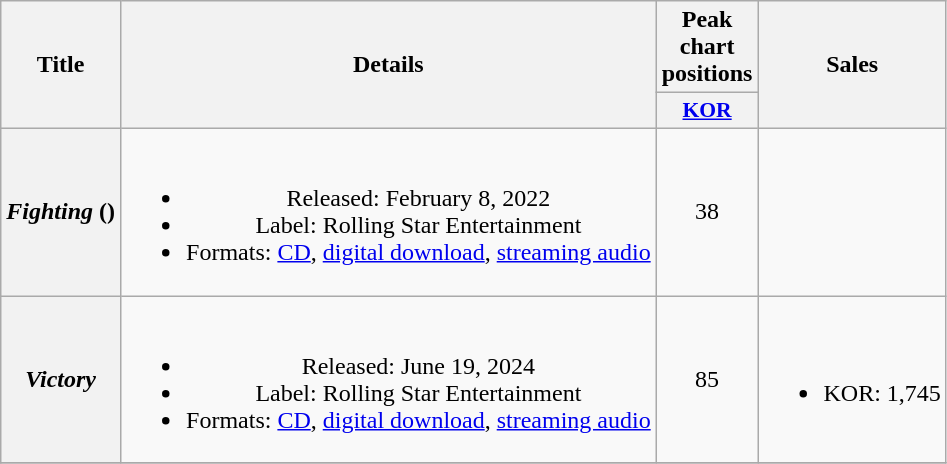<table class="wikitable plainrowheaders" style="text-align:center;">
<tr>
<th rowspan="2" scope="col">Title</th>
<th rowspan="2" scope="col">Details</th>
<th colspan="1">Peak chart positions</th>
<th rowspan="2" scope="col">Sales</th>
</tr>
<tr>
<th scope="col" style="width:3em;font-size:90%;"><a href='#'>KOR</a></th>
</tr>
<tr>
<th scope="row"><em>Fighting</em> ()</th>
<td><br><ul><li>Released: February 8, 2022</li><li>Label: Rolling Star Entertainment</li><li>Formats: <a href='#'>CD</a>, <a href='#'>digital download</a>, <a href='#'>streaming audio</a></li></ul></td>
<td>38</td>
<td></td>
</tr>
<tr>
<th scope="row"><em>Victory</em></th>
<td><br><ul><li>Released: June 19, 2024</li><li>Label: Rolling Star Entertainment</li><li>Formats: <a href='#'>CD</a>, <a href='#'>digital download</a>, <a href='#'>streaming audio</a></li></ul></td>
<td>85</td>
<td><br><ul><li>KOR: 1,745</li></ul></td>
</tr>
<tr>
</tr>
</table>
